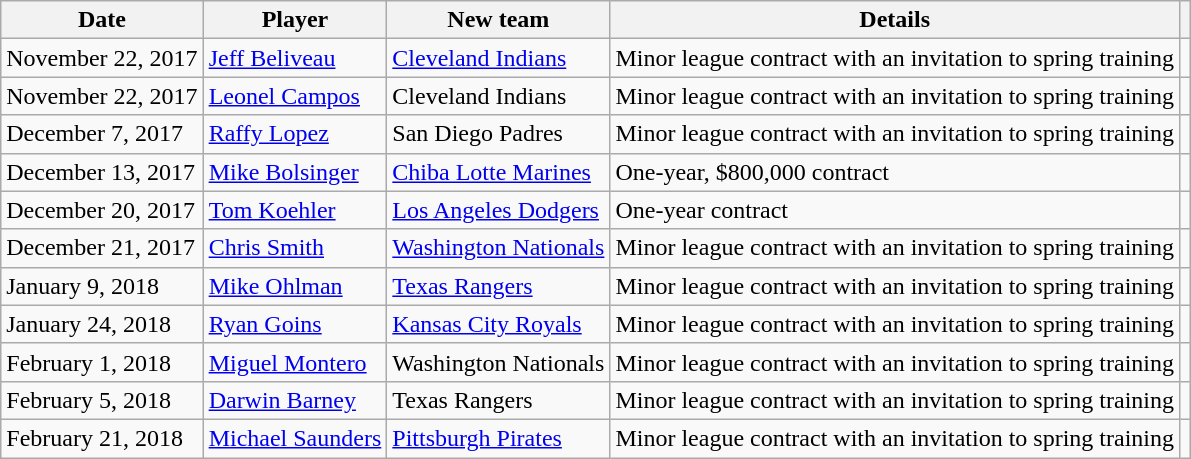<table class="wikitable">
<tr>
<th>Date</th>
<th>Player</th>
<th>New team</th>
<th>Details</th>
<th></th>
</tr>
<tr>
<td>November 22, 2017</td>
<td><a href='#'>Jeff Beliveau</a></td>
<td><a href='#'>Cleveland Indians</a></td>
<td>Minor league contract with an invitation to spring training</td>
<td></td>
</tr>
<tr>
<td>November 22, 2017</td>
<td><a href='#'>Leonel Campos</a></td>
<td>Cleveland Indians</td>
<td>Minor league contract with an invitation to spring training</td>
<td></td>
</tr>
<tr>
<td>December 7, 2017</td>
<td><a href='#'>Raffy Lopez</a></td>
<td>San Diego Padres</td>
<td>Minor league contract with an invitation to spring training</td>
<td></td>
</tr>
<tr>
<td>December 13, 2017</td>
<td><a href='#'>Mike Bolsinger</a></td>
<td><a href='#'>Chiba Lotte Marines</a></td>
<td>One-year, $800,000 contract</td>
<td></td>
</tr>
<tr>
<td>December 20, 2017</td>
<td><a href='#'>Tom Koehler</a></td>
<td><a href='#'>Los Angeles Dodgers</a></td>
<td>One-year contract</td>
<td></td>
</tr>
<tr>
<td>December 21, 2017</td>
<td><a href='#'>Chris Smith</a></td>
<td><a href='#'>Washington Nationals</a></td>
<td>Minor league contract with an invitation to spring training</td>
<td></td>
</tr>
<tr>
<td>January 9, 2018</td>
<td><a href='#'>Mike Ohlman</a></td>
<td><a href='#'>Texas Rangers</a></td>
<td>Minor league contract with an invitation to spring training</td>
<td></td>
</tr>
<tr>
<td>January 24, 2018</td>
<td><a href='#'>Ryan Goins</a></td>
<td><a href='#'>Kansas City Royals</a></td>
<td>Minor league contract with an invitation to spring training</td>
<td></td>
</tr>
<tr>
<td>February 1, 2018</td>
<td><a href='#'>Miguel Montero</a></td>
<td>Washington Nationals</td>
<td>Minor league contract with an invitation to spring training</td>
<td></td>
</tr>
<tr>
<td>February 5, 2018</td>
<td><a href='#'>Darwin Barney</a></td>
<td>Texas Rangers</td>
<td>Minor league contract with an invitation to spring training</td>
<td></td>
</tr>
<tr>
<td>February 21, 2018</td>
<td><a href='#'>Michael Saunders</a></td>
<td><a href='#'>Pittsburgh Pirates</a></td>
<td>Minor league contract with an invitation to spring training</td>
<td></td>
</tr>
</table>
